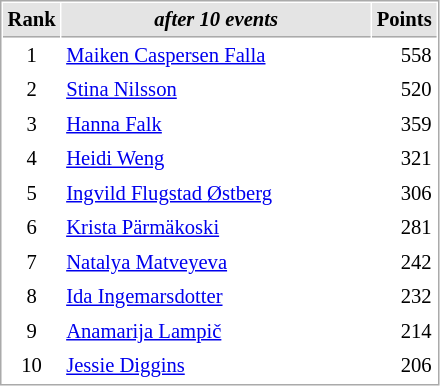<table cellspacing="1" cellpadding="3" style="border:1px solid #AAAAAA;font-size:86%">
<tr style="background-color: #E4E4E4;">
<th style="border-bottom:1px solid #AAAAAA" width=10>Rank</th>
<th style="border-bottom:1px solid #AAAAAA" width=200><em>after 10 events</em></th>
<th style="border-bottom:1px solid #AAAAAA" width=20 align=right>Points</th>
</tr>
<tr>
<td align=center>1</td>
<td> <a href='#'>Maiken Caspersen Falla</a></td>
<td align=right>558</td>
</tr>
<tr>
<td align=center>2</td>
<td> <a href='#'>Stina Nilsson</a></td>
<td align=right>520</td>
</tr>
<tr>
<td align=center>3</td>
<td> <a href='#'>Hanna Falk</a></td>
<td align=right>359</td>
</tr>
<tr>
<td align=center>4</td>
<td> <a href='#'>Heidi Weng</a></td>
<td align=right>321</td>
</tr>
<tr>
<td align=center>5</td>
<td> <a href='#'>Ingvild Flugstad Østberg</a></td>
<td align=right>306</td>
</tr>
<tr>
<td align=center>6</td>
<td> <a href='#'>Krista Pärmäkoski</a></td>
<td align=right>281</td>
</tr>
<tr>
<td align=center>7</td>
<td> <a href='#'>Natalya Matveyeva</a></td>
<td align=right>242</td>
</tr>
<tr>
<td align=center>8</td>
<td> <a href='#'>Ida Ingemarsdotter</a></td>
<td align=right>232</td>
</tr>
<tr>
<td align=center>9</td>
<td> <a href='#'>Anamarija Lampič</a></td>
<td align=right>214</td>
</tr>
<tr>
<td align=center>10</td>
<td> <a href='#'>Jessie Diggins</a></td>
<td align=right>206</td>
</tr>
</table>
